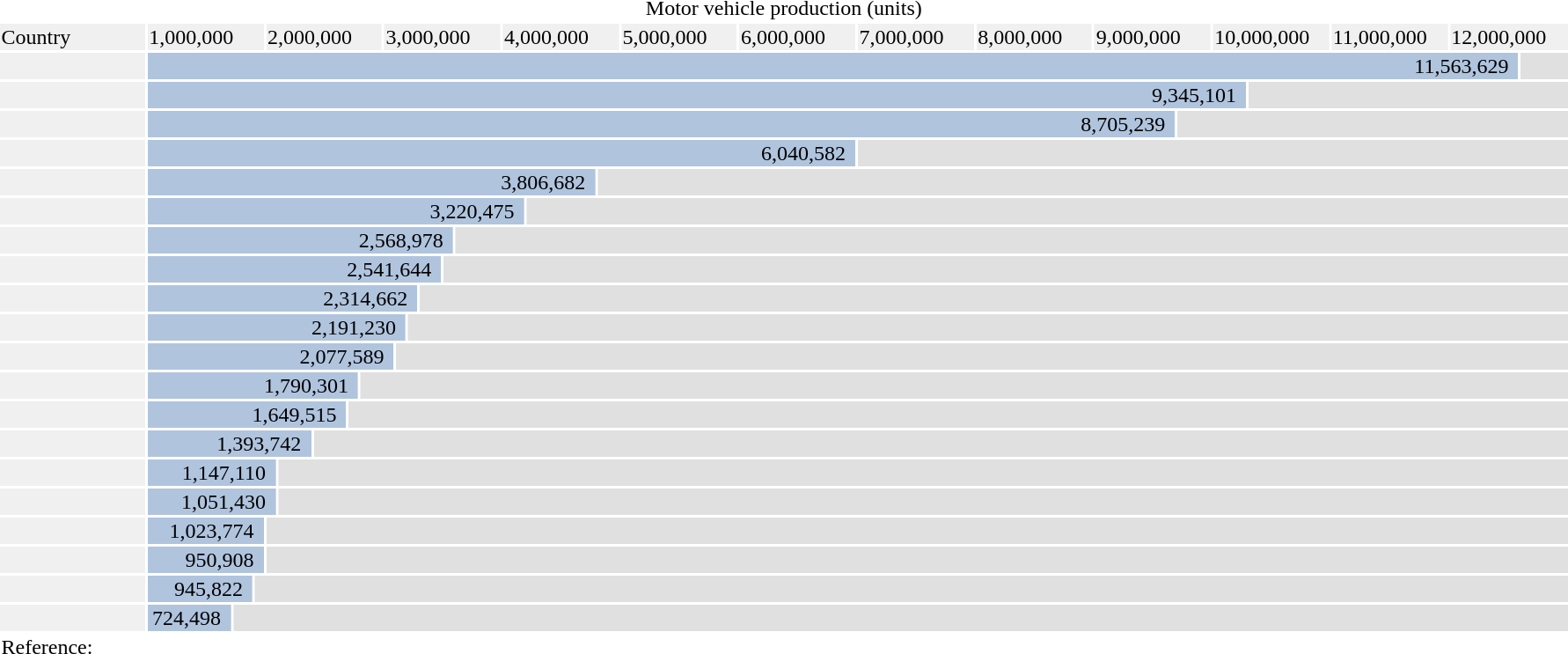<table class="toccolours nowraplinks">
<tr>
</tr>
<tr>
<td style="text-align:center;" colspan="140">Motor vehicle production (units)</td>
</tr>
<tr style="background:#F0F0F0">
<td width="11%" colspan="20">Country</td>
<td width="7%" colspan="10">1,000,000</td>
<td width="7%" colspan="10">2,000,000</td>
<td width="7%" colspan="10">3,000,000</td>
<td width="7%" colspan="10">4,000,000</td>
<td width="7%" colspan="10">5,000,000</td>
<td width="7%" colspan="10">6,000,000</td>
<td width="7%" colspan="10">7,000,000</td>
<td width="7%" colspan="10">8,000,000</td>
<td width="7%" colspan="10">9,000,000</td>
<td width="7%" colspan="10">10,000,000</td>
<td width="7%" colspan="10">11,000,000</td>
<td width="7%" colspan="10">12,000,000</td>
</tr>
<tr style="background-color:#E0E0E0;">
<td colspan=20 style="text-align:left; background-color:#F0F0F0;"></td>
<td colspan="116" style="text-align:right; background-color:#B0C4DE; padding-right:1ex">11,563,629</td>
<td colspan="4"></td>
</tr>
<tr style="background-color:#E0E0E0;">
<td colspan=20 style="text-align:left; background-color:#F0F0F0"></td>
<td colspan="93" style="text-align:right; background-color:#B0C4DE; padding-right:1ex">9,345,101</td>
<td colspan="27"></td>
</tr>
<tr style="background-color:#E0E0E0;">
<td colspan=20 style="text-align:left; background-color:#F0F0F0"></td>
<td colspan="87" style="text-align:right; background-color:#B0C4DE; padding-right:1ex">8,705,239</td>
<td colspan="33"></td>
</tr>
<tr style="background-color:#E0E0E0;">
<td colspan=20 style="text-align:left; background-color:#F0F0F0"></td>
<td colspan="60" style="text-align:right; background-color:#B0C4DE; padding-right:1ex">6,040,582</td>
<td colspan="60"></td>
</tr>
<tr style="background-color:#E0E0E0;">
<td colspan=20 style="text-align:left; background-color:#F0F0F0"></td>
<td colspan="38" style="text-align:right; background-color:#B0C4DE; padding-right:1ex">3,806,682</td>
<td colspan="82"></td>
</tr>
<tr style="background-color:#E0E0E0;">
<td colspan=20 style="text-align:left; background-color:#F0F0F0"></td>
<td colspan="32" style="text-align:right; background-color:#B0C4DE; padding-right:1ex">3,220,475</td>
<td colspan="88"></td>
</tr>
<tr style="background-color:#E0E0E0;">
<td colspan=20 style="text-align:left; background-color:#F0F0F0"></td>
<td colspan="26" style="text-align:right; background-color:#B0C4DE; padding-right:1ex">2,568,978</td>
<td colspan="94"></td>
</tr>
<tr style="background-color:#E0E0E0;">
<td colspan=20 style="text-align:left; background-color:#F0F0F0"></td>
<td colspan="25" style="text-align:right; background-color:#B0C4DE; padding-right:1ex">2,541,644</td>
<td colspan="95"></td>
</tr>
<tr style="background-color:#E0E0E0;">
<td colspan=20 style="text-align:left; background-color:#F0F0F0"></td>
<td colspan="23" style="text-align:right; background-color:#B0C4DE; padding-right:1ex">2,314,662</td>
<td colspan="97"></td>
</tr>
<tr style="background-color:#E0E0E0;">
<td colspan=20 style="text-align:left; background-color:#F0F0F0"></td>
<td colspan="22" style="text-align:right; background-color:#B0C4DE; padding-right:1ex">2,191,230</td>
<td colspan="98"></td>
</tr>
<tr style="background-color:#E0E0E0;">
<td colspan=20 style="text-align:left; background-color:#F0F0F0"></td>
<td colspan="21" style="text-align:right; background-color:#B0C4DE; padding-right:1ex">2,077,589</td>
<td colspan="99"></td>
</tr>
<tr style="background-color:#E0E0E0;">
<td colspan=20 style="text-align:left; background-color:#F0F0F0"></td>
<td colspan="18" style="text-align:right; background-color:#B0C4DE; padding-right:1ex">1,790,301</td>
<td colspan="102"></td>
</tr>
<tr style="background-color:#E0E0E0;">
<td colspan=20 style="text-align:left; background-color:#F0F0F0"></td>
<td colspan="17" style="text-align:right; background-color:#B0C4DE; padding-right:1ex">1,649,515</td>
<td colspan="103"></td>
</tr>
<tr style="background-color:#E0E0E0;">
<td colspan=20 style="text-align:left; background-color:#F0F0F0"></td>
<td colspan="14" style="text-align:right; background-color:#B0C4DE; padding-right:1ex">1,393,742</td>
<td colspan="106"></td>
</tr>
<tr style="background-color:#E0E0E0;">
<td colspan=20 style="text-align:left; background-color:#F0F0F0"></td>
<td colspan="11" style="text-align:right; background-color:#B0C4DE; padding-right:1ex">1,147,110</td>
<td colspan="109"></td>
</tr>
<tr style="background-color:#E0E0E0;">
<td colspan=20 style="text-align:left; background-color:#F0F0F0"></td>
<td colspan="11" style="text-align:right; background-color:#B0C4DE; padding-right:1ex">1,051,430</td>
<td colspan="109"></td>
</tr>
<tr style="background-color:#E0E0E0;">
<td colspan=20 style="text-align:left; background-color:#F0F0F0"></td>
<td colspan="10" style="text-align:right; background-color:#B0C4DE; padding-right:1ex">1,023,774</td>
<td colspan="110"></td>
</tr>
<tr style="background-color:#E0E0E0;">
<td colspan=20 style="text-align:left; background-color:#F0F0F0"></td>
<td colspan="10" style="text-align:right; background-color:#B0C4DE; padding-right:1ex">950,908</td>
<td colspan="110"></td>
</tr>
<tr style="background-color:#E0E0E0;">
<td colspan=20 style="text-align:left; background-color:#F0F0F0"></td>
<td colspan="9" style="text-align:right; background-color:#B0C4DE; padding-right:1ex">945,822</td>
<td colspan="111"></td>
</tr>
<tr style="background-color:#E0E0E0;">
<td colspan=20 style="text-align:left; background-color:#F0F0F0"></td>
<td colspan="7" style="text-align:right; background-color:#B0C4DE; padding-right:1ex">724,498</td>
<td colspan="113"></td>
</tr>
<tr>
<td colspan="140" style="text-align:left;">Reference: </td>
</tr>
<tr>
<td colspan="20"></td>
<td> </td>
<td> </td>
<td> </td>
<td> </td>
<td> </td>
<td> </td>
<td> </td>
<td> </td>
<td> </td>
<td> </td>
<td> </td>
<td> </td>
<td> </td>
<td> </td>
<td> </td>
<td> </td>
<td> </td>
<td> </td>
<td> </td>
<td> </td>
<td> </td>
<td> </td>
<td> </td>
<td> </td>
<td> </td>
<td> </td>
<td> </td>
<td> </td>
<td> </td>
<td> </td>
<td> </td>
<td> </td>
<td> </td>
<td> </td>
<td> </td>
<td> </td>
<td> </td>
<td> </td>
<td> </td>
<td> </td>
<td> </td>
<td> </td>
<td> </td>
<td> </td>
<td> </td>
<td> </td>
<td> </td>
<td> </td>
<td> </td>
<td> </td>
<td> </td>
<td> </td>
<td> </td>
<td> </td>
<td> </td>
<td> </td>
<td> </td>
<td> </td>
<td> </td>
<td> </td>
<td> </td>
<td> </td>
<td> </td>
<td> </td>
<td> </td>
<td> </td>
<td> </td>
<td> </td>
<td> </td>
<td> </td>
<td> </td>
<td> </td>
<td> </td>
<td> </td>
<td> </td>
<td> </td>
<td> </td>
<td> </td>
<td> </td>
<td> </td>
<td> </td>
<td> </td>
<td> </td>
<td> </td>
<td> </td>
<td> </td>
<td> </td>
<td> </td>
<td> </td>
<td> </td>
<td> </td>
<td> </td>
<td> </td>
<td> </td>
<td> </td>
<td> </td>
<td> </td>
<td> </td>
<td> </td>
<td> </td>
<td> </td>
<td> </td>
<td> </td>
<td> </td>
<td> </td>
<td> </td>
<td> </td>
<td> </td>
<td> </td>
<td> </td>
<td> </td>
<td> </td>
<td> </td>
<td> </td>
<td> </td>
<td> </td>
<td> </td>
<td> </td>
<td> </td>
<td> </td>
</tr>
</table>
